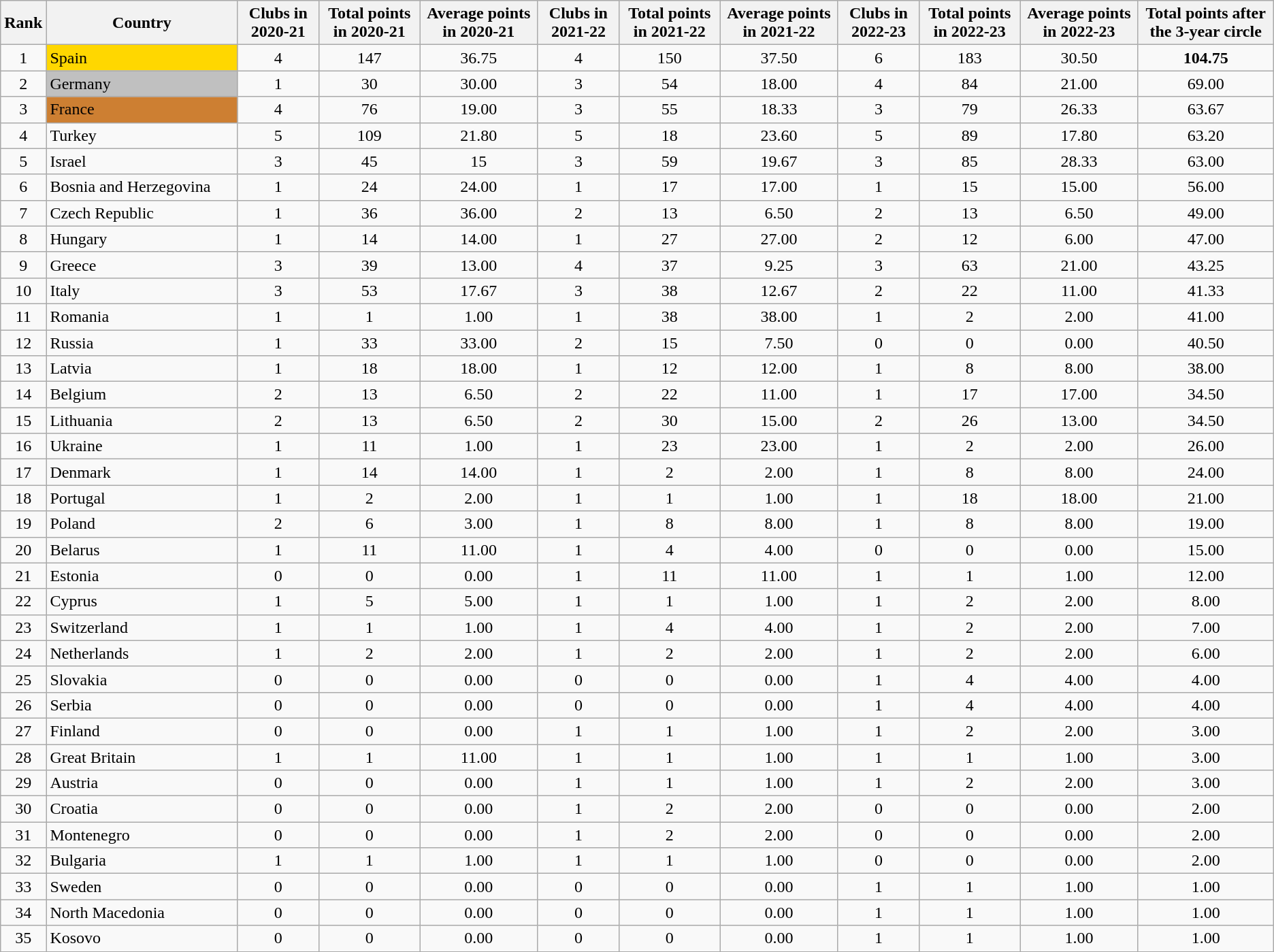<table class="wikitable" style="text-align:center">
<tr>
<th>Rank</th>
<th width=180>Country</th>
<th>Clubs in 2020-21</th>
<th>Total points in 2020-21</th>
<th>Average points in 2020-21</th>
<th>Clubs in 2021-22</th>
<th>Total points in 2021-22</th>
<th>Average points in 2021-22</th>
<th>Clubs in 2022-23</th>
<th>Total points in 2022-23</th>
<th>Average points in 2022-23</th>
<th>Total points after the 3-year circle</th>
</tr>
<tr>
<td>1</td>
<td align=left bgcolor="gold"> Spain</td>
<td>4</td>
<td>147</td>
<td>36.75</td>
<td>4</td>
<td>150</td>
<td>37.50</td>
<td>6</td>
<td>183</td>
<td>30.50</td>
<td><strong>104.75</strong></td>
</tr>
<tr>
<td>2</td>
<td align=left bgcolor="Silver"> Germany</td>
<td>1</td>
<td>30</td>
<td>30.00</td>
<td>3</td>
<td>54</td>
<td>18.00</td>
<td>4</td>
<td>84</td>
<td>21.00</td>
<td>69.00</td>
</tr>
<tr>
<td>3</td>
<td align=left bgcolor="#cd7f32"> France</td>
<td>4</td>
<td>76</td>
<td>19.00</td>
<td>3</td>
<td>55</td>
<td>18.33</td>
<td>3</td>
<td>79</td>
<td>26.33</td>
<td>63.67</td>
</tr>
<tr>
<td>4</td>
<td align=left> Turkey</td>
<td>5</td>
<td>109</td>
<td>21.80</td>
<td>5</td>
<td>18</td>
<td>23.60</td>
<td>5</td>
<td>89</td>
<td>17.80</td>
<td>63.20</td>
</tr>
<tr>
<td>5</td>
<td align=left> Israel</td>
<td>3</td>
<td>45</td>
<td>15</td>
<td>3</td>
<td>59</td>
<td>19.67</td>
<td>3</td>
<td>85</td>
<td>28.33</td>
<td>63.00</td>
</tr>
<tr>
<td>6</td>
<td align=left> Bosnia and Herzegovina</td>
<td>1</td>
<td>24</td>
<td>24.00</td>
<td>1</td>
<td>17</td>
<td>17.00</td>
<td>1</td>
<td>15</td>
<td>15.00</td>
<td>56.00</td>
</tr>
<tr>
<td>7</td>
<td align=left> Czech Republic</td>
<td>1</td>
<td>36</td>
<td>36.00</td>
<td>2</td>
<td>13</td>
<td>6.50</td>
<td>2</td>
<td>13</td>
<td>6.50</td>
<td>49.00</td>
</tr>
<tr>
<td>8</td>
<td align=left> Hungary</td>
<td>1</td>
<td>14</td>
<td>14.00</td>
<td>1</td>
<td>27</td>
<td>27.00</td>
<td>2</td>
<td>12</td>
<td>6.00</td>
<td>47.00</td>
</tr>
<tr>
<td>9</td>
<td align=left> Greece</td>
<td>3</td>
<td>39</td>
<td>13.00</td>
<td>4</td>
<td>37</td>
<td>9.25</td>
<td>3</td>
<td>63</td>
<td>21.00</td>
<td>43.25</td>
</tr>
<tr>
<td>10</td>
<td align=left> Italy</td>
<td>3</td>
<td>53</td>
<td>17.67</td>
<td>3</td>
<td>38</td>
<td>12.67</td>
<td>2</td>
<td>22</td>
<td>11.00</td>
<td>41.33</td>
</tr>
<tr>
<td>11</td>
<td align=left> Romania</td>
<td>1</td>
<td>1</td>
<td>1.00</td>
<td>1</td>
<td>38</td>
<td>38.00</td>
<td>1</td>
<td>2</td>
<td>2.00</td>
<td>41.00</td>
</tr>
<tr>
<td>12</td>
<td align=left> Russia</td>
<td>1</td>
<td>33</td>
<td>33.00</td>
<td>2</td>
<td>15</td>
<td>7.50</td>
<td>0</td>
<td>0</td>
<td>0.00</td>
<td>40.50</td>
</tr>
<tr>
<td>13</td>
<td align=left> Latvia</td>
<td>1</td>
<td>18</td>
<td>18.00</td>
<td>1</td>
<td>12</td>
<td>12.00</td>
<td>1</td>
<td>8</td>
<td>8.00</td>
<td>38.00</td>
</tr>
<tr>
<td>14</td>
<td align=left> Belgium</td>
<td>2</td>
<td>13</td>
<td>6.50</td>
<td>2</td>
<td>22</td>
<td>11.00</td>
<td>1</td>
<td>17</td>
<td>17.00</td>
<td>34.50</td>
</tr>
<tr>
<td>15</td>
<td align=left> Lithuania</td>
<td>2</td>
<td>13</td>
<td>6.50</td>
<td>2</td>
<td>30</td>
<td>15.00</td>
<td>2</td>
<td>26</td>
<td>13.00</td>
<td>34.50</td>
</tr>
<tr>
<td>16</td>
<td align=left> Ukraine</td>
<td>1</td>
<td>11</td>
<td>1.00</td>
<td>1</td>
<td>23</td>
<td>23.00</td>
<td>1</td>
<td>2</td>
<td>2.00</td>
<td>26.00</td>
</tr>
<tr>
<td>17</td>
<td align=left> Denmark</td>
<td>1</td>
<td>14</td>
<td>14.00</td>
<td>1</td>
<td>2</td>
<td>2.00</td>
<td>1</td>
<td>8</td>
<td>8.00</td>
<td>24.00</td>
</tr>
<tr>
<td>18</td>
<td align=left> Portugal</td>
<td>1</td>
<td>2</td>
<td>2.00</td>
<td>1</td>
<td>1</td>
<td>1.00</td>
<td>1</td>
<td>18</td>
<td>18.00</td>
<td>21.00</td>
</tr>
<tr>
<td>19</td>
<td align=left> Poland</td>
<td>2</td>
<td>6</td>
<td>3.00</td>
<td>1</td>
<td>8</td>
<td>8.00</td>
<td>1</td>
<td>8</td>
<td>8.00</td>
<td>19.00</td>
</tr>
<tr>
<td>20</td>
<td align=left> Belarus</td>
<td>1</td>
<td>11</td>
<td>11.00</td>
<td>1</td>
<td>4</td>
<td>4.00</td>
<td>0</td>
<td>0</td>
<td>0.00</td>
<td>15.00</td>
</tr>
<tr>
<td>21</td>
<td align=left> Estonia</td>
<td>0</td>
<td>0</td>
<td>0.00</td>
<td>1</td>
<td>11</td>
<td>11.00</td>
<td>1</td>
<td>1</td>
<td>1.00</td>
<td>12.00</td>
</tr>
<tr>
<td>22</td>
<td align=left> Cyprus</td>
<td>1</td>
<td>5</td>
<td>5.00</td>
<td>1</td>
<td>1</td>
<td>1.00</td>
<td>1</td>
<td>2</td>
<td>2.00</td>
<td>8.00</td>
</tr>
<tr>
<td>23</td>
<td align=left> Switzerland</td>
<td>1</td>
<td>1</td>
<td>1.00</td>
<td>1</td>
<td>4</td>
<td>4.00</td>
<td>1</td>
<td>2</td>
<td>2.00</td>
<td>7.00</td>
</tr>
<tr>
<td>24</td>
<td align=left> Netherlands</td>
<td>1</td>
<td>2</td>
<td>2.00</td>
<td>1</td>
<td>2</td>
<td>2.00</td>
<td>1</td>
<td>2</td>
<td>2.00</td>
<td>6.00</td>
</tr>
<tr>
<td>25</td>
<td align=left> Slovakia</td>
<td>0</td>
<td>0</td>
<td>0.00</td>
<td>0</td>
<td>0</td>
<td>0.00</td>
<td>1</td>
<td>4</td>
<td>4.00</td>
<td>4.00</td>
</tr>
<tr>
<td>26</td>
<td align=left> Serbia</td>
<td>0</td>
<td>0</td>
<td>0.00</td>
<td>0</td>
<td>0</td>
<td>0.00</td>
<td>1</td>
<td>4</td>
<td>4.00</td>
<td>4.00</td>
</tr>
<tr>
<td>27</td>
<td align=left> Finland</td>
<td>0</td>
<td>0</td>
<td>0.00</td>
<td>1</td>
<td>1</td>
<td>1.00</td>
<td>1</td>
<td>2</td>
<td>2.00</td>
<td>3.00</td>
</tr>
<tr>
<td>28</td>
<td align=left> Great Britain</td>
<td>1</td>
<td>1</td>
<td>11.00</td>
<td>1</td>
<td>1</td>
<td>1.00</td>
<td>1</td>
<td>1</td>
<td>1.00</td>
<td>3.00</td>
</tr>
<tr>
<td>29</td>
<td align=left> Austria</td>
<td>0</td>
<td>0</td>
<td>0.00</td>
<td>1</td>
<td>1</td>
<td>1.00</td>
<td>1</td>
<td>2</td>
<td>2.00</td>
<td>3.00</td>
</tr>
<tr>
<td>30</td>
<td align=left> Croatia</td>
<td>0</td>
<td>0</td>
<td>0.00</td>
<td>1</td>
<td>2</td>
<td>2.00</td>
<td>0</td>
<td>0</td>
<td>0.00</td>
<td>2.00</td>
</tr>
<tr>
<td>31</td>
<td align=left> Montenegro</td>
<td>0</td>
<td>0</td>
<td>0.00</td>
<td>1</td>
<td>2</td>
<td>2.00</td>
<td>0</td>
<td>0</td>
<td>0.00</td>
<td>2.00</td>
</tr>
<tr>
<td>32</td>
<td align=left> Bulgaria</td>
<td>1</td>
<td>1</td>
<td>1.00</td>
<td>1</td>
<td>1</td>
<td>1.00</td>
<td>0</td>
<td>0</td>
<td>0.00</td>
<td>2.00</td>
</tr>
<tr>
<td>33</td>
<td align=left> Sweden</td>
<td>0</td>
<td>0</td>
<td>0.00</td>
<td>0</td>
<td>0</td>
<td>0.00</td>
<td>1</td>
<td>1</td>
<td>1.00</td>
<td>1.00</td>
</tr>
<tr>
<td>34</td>
<td align=left> North Macedonia</td>
<td>0</td>
<td>0</td>
<td>0.00</td>
<td>0</td>
<td>0</td>
<td>0.00</td>
<td>1</td>
<td>1</td>
<td>1.00</td>
<td>1.00</td>
</tr>
<tr>
<td>35</td>
<td align=left> Kosovo</td>
<td>0</td>
<td>0</td>
<td>0.00</td>
<td>0</td>
<td>0</td>
<td>0.00</td>
<td>1</td>
<td>1</td>
<td>1.00</td>
<td>1.00</td>
</tr>
<tr>
</tr>
</table>
